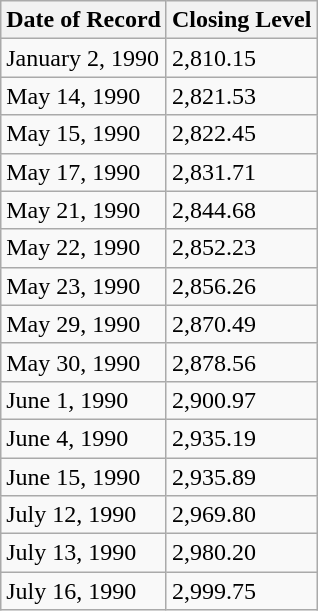<table class="wikitable">
<tr>
<th>Date of Record</th>
<th>Closing Level</th>
</tr>
<tr>
<td>January 2, 1990</td>
<td>2,810.15</td>
</tr>
<tr>
<td>May 14, 1990</td>
<td>2,821.53</td>
</tr>
<tr>
<td>May 15, 1990</td>
<td>2,822.45</td>
</tr>
<tr>
<td>May 17, 1990</td>
<td>2,831.71</td>
</tr>
<tr>
<td>May 21, 1990</td>
<td>2,844.68</td>
</tr>
<tr>
<td>May 22, 1990</td>
<td>2,852.23</td>
</tr>
<tr>
<td>May 23, 1990</td>
<td>2,856.26</td>
</tr>
<tr>
<td>May 29, 1990</td>
<td>2,870.49</td>
</tr>
<tr>
<td>May 30, 1990</td>
<td>2,878.56</td>
</tr>
<tr>
<td>June 1, 1990</td>
<td>2,900.97</td>
</tr>
<tr>
<td>June 4, 1990</td>
<td>2,935.19</td>
</tr>
<tr>
<td>June 15, 1990</td>
<td>2,935.89</td>
</tr>
<tr>
<td>July 12, 1990</td>
<td>2,969.80</td>
</tr>
<tr>
<td>July 13, 1990</td>
<td>2,980.20</td>
</tr>
<tr>
<td>July 16, 1990</td>
<td>2,999.75</td>
</tr>
</table>
